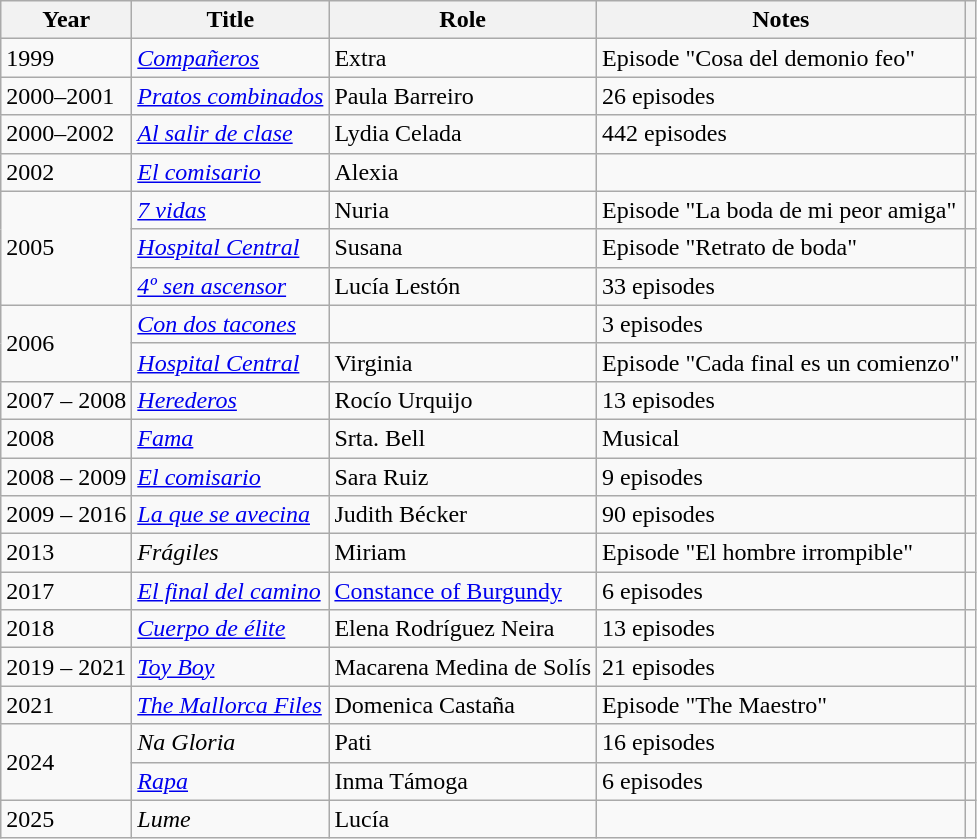<table class="wikitable sortable">
<tr>
<th>Year</th>
<th>Title</th>
<th>Role</th>
<th>Notes</th>
<th></th>
</tr>
<tr>
<td>1999</td>
<td><em><a href='#'>Compañeros</a></em></td>
<td>Extra</td>
<td>Episode "Cosa del demonio feo"</td>
<td></td>
</tr>
<tr>
<td>2000–2001</td>
<td><em><a href='#'>Pratos combinados</a></em></td>
<td>Paula Barreiro</td>
<td>26 episodes</td>
<td></td>
</tr>
<tr>
<td>2000–2002</td>
<td><em><a href='#'>Al salir de clase</a></em></td>
<td>Lydia Celada</td>
<td>442 episodes</td>
<td></td>
</tr>
<tr>
<td>2002</td>
<td><em><a href='#'>El comisario</a></em></td>
<td>Alexia</td>
<td></td>
<td></td>
</tr>
<tr>
<td rowspan="3">2005</td>
<td><em><a href='#'>7 vidas</a></em></td>
<td>Nuria</td>
<td>Episode "La boda de mi peor amiga"</td>
<td></td>
</tr>
<tr>
<td><em><a href='#'>Hospital Central</a></em></td>
<td>Susana</td>
<td>Episode "Retrato de boda"</td>
<td></td>
</tr>
<tr>
<td><em><a href='#'>4º sen ascensor</a></em></td>
<td>Lucía Lestón</td>
<td>33 episodes</td>
<td></td>
</tr>
<tr>
<td rowspan="2">2006</td>
<td><em><a href='#'>Con dos tacones</a></em></td>
<td></td>
<td>3 episodes</td>
<td></td>
</tr>
<tr>
<td><em><a href='#'>Hospital Central</a></em></td>
<td>Virginia</td>
<td>Episode "Cada final es un comienzo"</td>
<td></td>
</tr>
<tr>
<td>2007 – 2008</td>
<td><em><a href='#'>Herederos</a></em></td>
<td>Rocío Urquijo</td>
<td>13 episodes</td>
<td></td>
</tr>
<tr>
<td>2008</td>
<td><em><a href='#'>Fama</a></em></td>
<td>Srta. Bell</td>
<td>Musical</td>
<td></td>
</tr>
<tr>
<td>2008 – 2009</td>
<td><em><a href='#'>El comisario</a></em></td>
<td>Sara Ruiz</td>
<td>9 episodes</td>
<td></td>
</tr>
<tr>
<td>2009 – 2016</td>
<td><em><a href='#'>La que se avecina</a></em></td>
<td>Judith Bécker</td>
<td>90 episodes</td>
<td></td>
</tr>
<tr>
<td>2013</td>
<td><em>Frágiles</em></td>
<td>Miriam</td>
<td>Episode "El hombre irrompible"</td>
</tr>
<tr>
<td>2017</td>
<td><em><a href='#'>El final del camino</a></em></td>
<td><a href='#'>Constance of Burgundy</a></td>
<td>6 episodes</td>
<td></td>
</tr>
<tr>
<td>2018</td>
<td><em><a href='#'>Cuerpo de élite</a></em></td>
<td>Elena Rodríguez Neira</td>
<td>13 episodes</td>
<td></td>
</tr>
<tr>
<td>2019 – 2021</td>
<td><em><a href='#'>Toy Boy</a></em></td>
<td>Macarena Medina de Solís</td>
<td>21 episodes</td>
<td></td>
</tr>
<tr>
<td>2021</td>
<td><em><a href='#'>The Mallorca Files</a></em></td>
<td>Domenica Castaña</td>
<td>Episode "The Maestro"</td>
<td></td>
</tr>
<tr>
<td rowspan="2">2024</td>
<td><em>Na Gloria</em></td>
<td>Pati</td>
<td>16 episodes</td>
<td></td>
</tr>
<tr>
<td><em><a href='#'>Rapa</a></em></td>
<td>Inma Támoga</td>
<td>6 episodes</td>
<td></td>
</tr>
<tr>
<td>2025</td>
<td><em>Lume</em></td>
<td>Lucía</td>
<td></td>
<td></td>
</tr>
</table>
